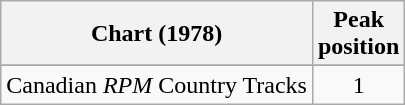<table class="wikitable sortable">
<tr>
<th align="left">Chart (1978)</th>
<th align="center">Peak<br>position</th>
</tr>
<tr>
</tr>
<tr>
<td align="left">Canadian <em>RPM</em> Country Tracks</td>
<td align="center">1</td>
</tr>
</table>
